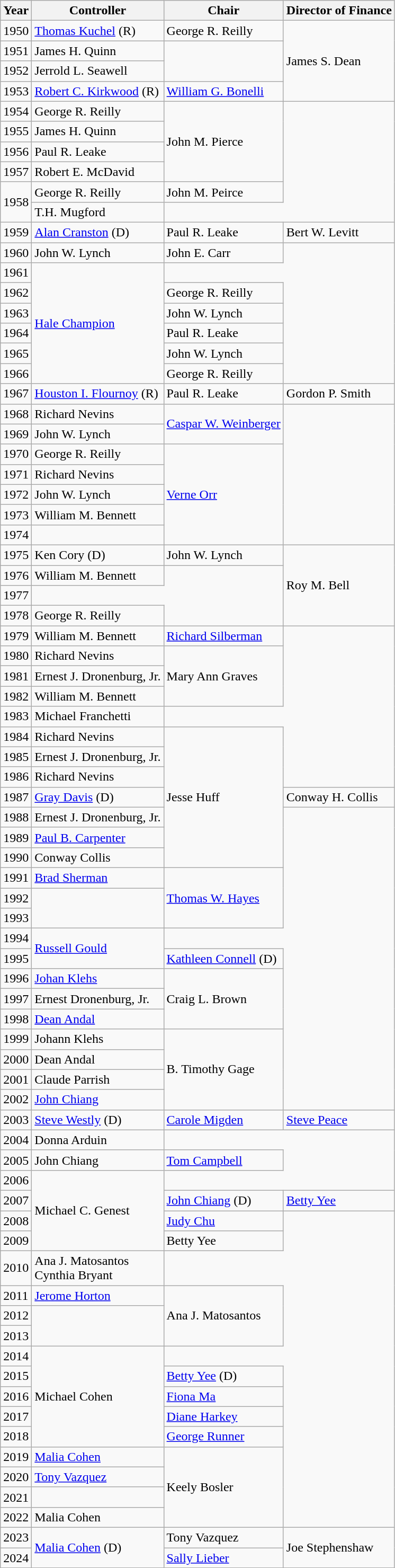<table class="wikitable">
<tr>
<th>Year</th>
<th>Controller</th>
<th> Chair</th>
<th>Director of Finance</th>
</tr>
<tr>
<td>1950</td>
<td><a href='#'>Thomas Kuchel</a> (R)</td>
<td>George R. Reilly</td>
<td rowspan=4>James S. Dean</td>
</tr>
<tr>
<td>1951</td>
<td>James H. Quinn</td>
</tr>
<tr>
<td>1952</td>
<td>Jerrold L. Seawell</td>
</tr>
<tr>
<td>1953</td>
<td><a href='#'>Robert C. Kirkwood</a> (R)</td>
<td><a href='#'>William G. Bonelli</a></td>
</tr>
<tr>
<td>1954</td>
<td>George R. Reilly</td>
<td rowspan=4>John M. Pierce</td>
</tr>
<tr>
<td>1955</td>
<td>James H. Quinn</td>
</tr>
<tr>
<td>1956</td>
<td>Paul R. Leake</td>
</tr>
<tr>
<td>1957</td>
<td>Robert E. McDavid</td>
</tr>
<tr>
<td rowspan=2>1958</td>
<td>George R. Reilly</td>
<td>John M. Peirce</td>
</tr>
<tr>
<td>T.H. Mugford</td>
</tr>
<tr>
<td>1959</td>
<td><a href='#'>Alan Cranston</a> (D)</td>
<td>Paul R. Leake</td>
<td>Bert W. Levitt</td>
</tr>
<tr>
<td>1960</td>
<td>John W. Lynch</td>
<td>John E. Carr</td>
</tr>
<tr>
<td>1961</td>
<td rowspan=6><a href='#'>Hale Champion</a></td>
</tr>
<tr>
<td>1962</td>
<td>George R. Reilly</td>
</tr>
<tr>
<td>1963</td>
<td>John W. Lynch</td>
</tr>
<tr>
<td>1964</td>
<td>Paul R. Leake</td>
</tr>
<tr>
<td>1965</td>
<td>John W. Lynch</td>
</tr>
<tr>
<td>1966</td>
<td>George R. Reilly</td>
</tr>
<tr>
<td>1967</td>
<td><a href='#'>Houston I. Flournoy</a> (R)</td>
<td>Paul R. Leake</td>
<td>Gordon P. Smith</td>
</tr>
<tr>
<td>1968</td>
<td>Richard Nevins</td>
<td rowspan=2><a href='#'>Caspar W. Weinberger</a></td>
</tr>
<tr>
<td>1969</td>
<td>John W. Lynch</td>
</tr>
<tr>
<td>1970</td>
<td>George R. Reilly</td>
<td rowspan=5><a href='#'>Verne Orr</a></td>
</tr>
<tr>
<td>1971</td>
<td>Richard Nevins</td>
</tr>
<tr>
<td>1972</td>
<td>John W. Lynch</td>
</tr>
<tr>
<td>1973</td>
<td>William M. Bennett</td>
</tr>
<tr>
<td>1974</td>
</tr>
<tr>
<td>1975</td>
<td>Ken Cory (D)</td>
<td>John W. Lynch</td>
<td rowspan=4>Roy M. Bell</td>
</tr>
<tr>
<td>1976</td>
<td>William M. Bennett</td>
</tr>
<tr>
<td>1977</td>
</tr>
<tr>
<td>1978</td>
<td>George R. Reilly</td>
</tr>
<tr>
<td>1979</td>
<td>William M. Bennett</td>
<td><a href='#'>Richard Silberman</a></td>
</tr>
<tr>
<td>1980</td>
<td>Richard Nevins</td>
<td rowspan=3>Mary Ann Graves</td>
</tr>
<tr>
<td>1981</td>
<td>Ernest J. Dronenburg, Jr.</td>
</tr>
<tr>
<td>1982</td>
<td>William M. Bennett</td>
</tr>
<tr>
<td>1983</td>
<td>Michael Franchetti</td>
</tr>
<tr>
<td>1984</td>
<td>Richard Nevins</td>
<td rowspan=7>Jesse Huff</td>
</tr>
<tr>
<td>1985</td>
<td>Ernest J. Dronenburg, Jr.</td>
</tr>
<tr>
<td>1986</td>
<td>Richard Nevins</td>
</tr>
<tr>
<td>1987</td>
<td><a href='#'>Gray Davis</a> (D)</td>
<td>Conway H. Collis</td>
</tr>
<tr>
<td>1988</td>
<td>Ernest J. Dronenburg, Jr.</td>
</tr>
<tr>
<td>1989</td>
<td><a href='#'>Paul B. Carpenter</a></td>
</tr>
<tr>
<td>1990</td>
<td>Conway Collis</td>
</tr>
<tr>
<td>1991</td>
<td><a href='#'>Brad Sherman</a></td>
<td rowspan=3><a href='#'>Thomas W. Hayes</a></td>
</tr>
<tr>
<td>1992</td>
</tr>
<tr>
<td>1993</td>
</tr>
<tr>
<td>1994</td>
<td rowspan=2><a href='#'>Russell Gould</a></td>
</tr>
<tr>
<td>1995</td>
<td><a href='#'>Kathleen Connell</a> (D)</td>
</tr>
<tr>
<td>1996</td>
<td><a href='#'>Johan Klehs</a></td>
<td rowspan=3>Craig L. Brown</td>
</tr>
<tr>
<td>1997</td>
<td>Ernest Dronenburg, Jr.</td>
</tr>
<tr>
<td>1998</td>
<td><a href='#'>Dean Andal</a></td>
</tr>
<tr>
<td>1999</td>
<td>Johann Klehs</td>
<td rowspan=4>B. Timothy Gage</td>
</tr>
<tr>
<td>2000</td>
<td>Dean Andal</td>
</tr>
<tr>
<td>2001</td>
<td>Claude Parrish</td>
</tr>
<tr>
<td>2002</td>
<td><a href='#'>John Chiang</a></td>
</tr>
<tr>
<td rowspan=2>2003</td>
<td><a href='#'>Steve Westly</a> (D)</td>
<td><a href='#'>Carole Migden</a></td>
<td><a href='#'>Steve Peace</a></td>
</tr>
<tr>
<td rowspan=2>Donna Arduin</td>
</tr>
<tr>
<td>2004</td>
</tr>
<tr>
<td>2005</td>
<td>John Chiang</td>
<td><a href='#'>Tom Campbell</a></td>
</tr>
<tr>
<td>2006</td>
<td rowspan=4>Michael C. Genest</td>
</tr>
<tr>
<td>2007</td>
<td><a href='#'>John Chiang</a> (D)</td>
<td><a href='#'>Betty Yee</a></td>
</tr>
<tr>
<td>2008</td>
<td><a href='#'>Judy Chu</a></td>
</tr>
<tr>
<td>2009</td>
<td>Betty Yee</td>
</tr>
<tr>
<td>2010</td>
<td>Ana J. Matosantos<br>Cynthia Bryant</td>
</tr>
<tr>
<td>2011</td>
<td><a href='#'>Jerome Horton</a></td>
<td rowspan=3>Ana J. Matosantos</td>
</tr>
<tr>
<td>2012</td>
</tr>
<tr>
<td>2013</td>
</tr>
<tr>
<td>2014</td>
<td rowspan=5>Michael Cohen</td>
</tr>
<tr>
<td>2015</td>
<td><a href='#'>Betty Yee</a> (D)</td>
</tr>
<tr>
<td>2016</td>
<td><a href='#'>Fiona Ma</a></td>
</tr>
<tr>
<td>2017</td>
<td><a href='#'>Diane Harkey</a></td>
</tr>
<tr>
<td>2018</td>
<td><a href='#'>George Runner</a></td>
</tr>
<tr>
<td>2019</td>
<td><a href='#'>Malia Cohen</a></td>
<td rowspan=4>Keely Bosler</td>
</tr>
<tr>
<td>2020</td>
<td><a href='#'>Tony Vazquez</a></td>
</tr>
<tr>
<td>2021</td>
</tr>
<tr>
<td>2022</td>
<td>Malia Cohen</td>
</tr>
<tr>
<td>2023</td>
<td rowspan="2" ><a href='#'>Malia Cohen</a> (D)</td>
<td>Tony Vazquez</td>
<td rowspan="2">Joe Stephenshaw</td>
</tr>
<tr>
<td>2024</td>
<td><a href='#'>Sally Lieber</a></td>
</tr>
</table>
